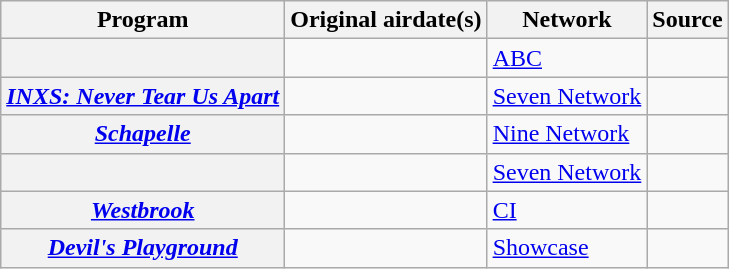<table class="wikitable plainrowheaders sortable" style="text-align:left">
<tr>
<th scope="col">Program</th>
<th scope="col">Original airdate(s)</th>
<th scope="col">Network</th>
<th scope="col" class="unsortable">Source</th>
</tr>
<tr>
<th scope="row"><em></em></th>
<td align=center></td>
<td><a href='#'>ABC</a></td>
<td align=center></td>
</tr>
<tr>
<th scope="row"><em><a href='#'>INXS: Never Tear Us Apart</a></em></th>
<td align=center></td>
<td><a href='#'>Seven Network</a></td>
<td align=center></td>
</tr>
<tr>
<th scope="row"><em><a href='#'>Schapelle</a></em></th>
<td align=center></td>
<td><a href='#'>Nine Network</a></td>
<td align=center></td>
</tr>
<tr>
<th scope="row"><em></em></th>
<td align=center></td>
<td><a href='#'>Seven Network</a></td>
<td align=center></td>
</tr>
<tr>
<th scope="row"><em><a href='#'>Westbrook</a></em></th>
<td align=center></td>
<td><a href='#'>CI</a></td>
<td align=center></td>
</tr>
<tr>
<th scope="row"><em><a href='#'>Devil's Playground</a></em></th>
<td align=center></td>
<td><a href='#'>Showcase</a></td>
<td align=center></td>
</tr>
</table>
